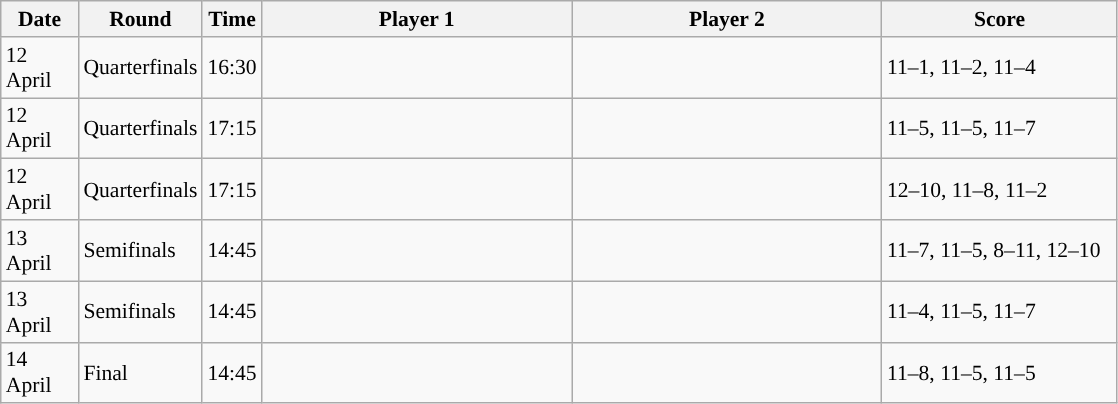<table class="sortable wikitable" style="font-size:90%">
<tr>
<th width="45" class="unsortable">Date</th>
<th width="55">Round</th>
<th width="30">Time</th>
<th width="200">Player 1</th>
<th width="200">Player 2</th>
<th width="150" class="unsortable">Score</th>
</tr>
<tr>
<td>12 April</td>
<td>Quarterfinals</td>
<td>16:30</td>
<td></td>
<td><strong></strong></td>
<td>11–1, 11–2, 11–4</td>
</tr>
<tr>
<td>12 April</td>
<td>Quarterfinals</td>
<td>17:15</td>
<td><strong></strong></td>
<td></td>
<td>11–5, 11–5, 11–7</td>
</tr>
<tr>
<td>12 April</td>
<td>Quarterfinals</td>
<td>17:15</td>
<td><strong></strong></td>
<td></td>
<td>12–10, 11–8, 11–2</td>
</tr>
<tr>
<td>13 April</td>
<td>Semifinals</td>
<td>14:45</td>
<td><strong></strong></td>
<td></td>
<td>11–7, 11–5, 8–11, 12–10</td>
</tr>
<tr>
<td>13 April</td>
<td>Semifinals</td>
<td>14:45</td>
<td></td>
<td><strong></strong></td>
<td>11–4, 11–5, 11–7</td>
</tr>
<tr>
<td>14 April</td>
<td>Final</td>
<td>14:45</td>
<td><strong></strong></td>
<td></td>
<td>11–8, 11–5, 11–5</td>
</tr>
</table>
